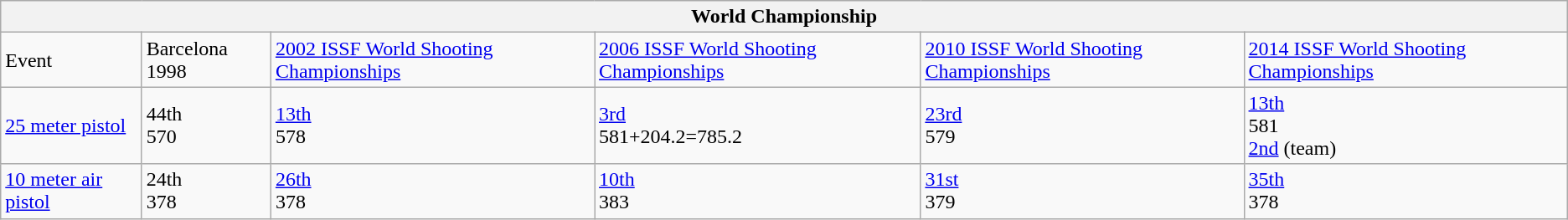<table class="wikitable">
<tr>
<th colspan="6">World Championship</th>
</tr>
<tr>
<td>Event</td>
<td>Barcelona 1998</td>
<td><a href='#'>2002 ISSF World Shooting Championships</a></td>
<td><a href='#'>2006 ISSF World Shooting Championships</a></td>
<td><a href='#'>2010 ISSF World Shooting Championships</a></td>
<td><a href='#'>2014 ISSF World Shooting Championships</a></td>
</tr>
<tr>
<td><a href='#'>25 meter pistol</a></td>
<td>44th<br>570</td>
<td><a href='#'>13th</a><br>578</td>
<td><a href='#'>3rd</a><br>581+204.2=785.2</td>
<td><a href='#'>23rd</a><br>579</td>
<td><a href='#'>13th</a><br>581<br><a href='#'>2nd</a> (team)</td>
</tr>
<tr>
<td><a href='#'>10 meter air pistol</a></td>
<td>24th<br>378</td>
<td><a href='#'>26th</a><br>378</td>
<td><a href='#'>10th</a><br>383</td>
<td><a href='#'>31st</a><br>379</td>
<td><a href='#'>35th</a><br>378</td>
</tr>
</table>
